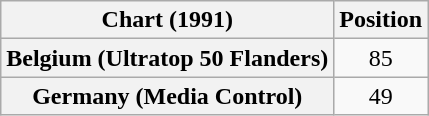<table class="wikitable sortable plainrowheaders">
<tr>
<th scope="col">Chart (1991)</th>
<th scope="col">Position</th>
</tr>
<tr>
<th scope="row">Belgium (Ultratop 50 Flanders)</th>
<td style="text-align:center;">85</td>
</tr>
<tr>
<th scope="row">Germany (Media Control)</th>
<td style="text-align:center;">49</td>
</tr>
</table>
